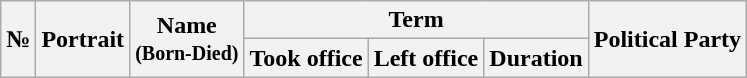<table class="wikitable" style="text-align:center;">
<tr>
<th rowspan=2>№</th>
<th rowspan=2>Portrait</th>
<th rowspan=2>Name<br><small>(Born-Died)</small></th>
<th colspan=3>Term</th>
<th rowspan=2>Political Party</th>
</tr>
<tr>
<th>Took office</th>
<th>Left office</th>
<th>Duration<br></th>
</tr>
</table>
